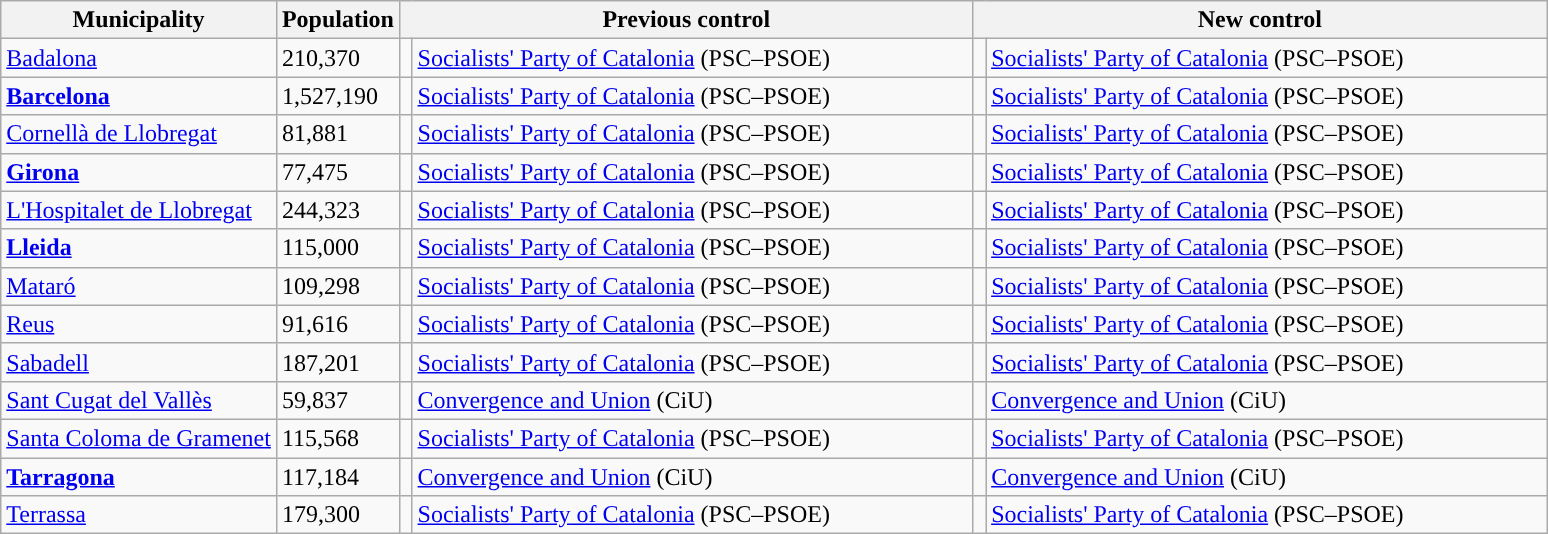<table class="wikitable sortable">
<tr>
<th>Municipality</th>
<th>Population</th>
<th colspan="2" style="width:375px;">Previous control</th>
<th colspan="2" style="width:375px;">New control</th>
</tr>
<tr>
<td><a href='#'>Badalona</a></td>
<td>210,370</td>
<td width="1" style="color:inherit;background:"></td>
<td><a href='#'>Socialists' Party of Catalonia</a> (PSC–PSOE)</td>
<td width="1" style="color:inherit;background:"></td>
<td><a href='#'>Socialists' Party of Catalonia</a> (PSC–PSOE)</td>
</tr>
<tr>
<td><strong><a href='#'>Barcelona</a></strong></td>
<td>1,527,190</td>
<td style="color:inherit;background:"></td>
<td><a href='#'>Socialists' Party of Catalonia</a> (PSC–PSOE)</td>
<td style="color:inherit;background:"></td>
<td><a href='#'>Socialists' Party of Catalonia</a> (PSC–PSOE)</td>
</tr>
<tr>
<td><a href='#'>Cornellà de Llobregat</a></td>
<td>81,881</td>
<td style="color:inherit;background:"></td>
<td><a href='#'>Socialists' Party of Catalonia</a> (PSC–PSOE)</td>
<td style="color:inherit;background:"></td>
<td><a href='#'>Socialists' Party of Catalonia</a> (PSC–PSOE)</td>
</tr>
<tr>
<td><strong><a href='#'>Girona</a></strong></td>
<td>77,475</td>
<td style="color:inherit;background:"></td>
<td><a href='#'>Socialists' Party of Catalonia</a> (PSC–PSOE)</td>
<td style="color:inherit;background:"></td>
<td><a href='#'>Socialists' Party of Catalonia</a> (PSC–PSOE)</td>
</tr>
<tr>
<td><a href='#'>L'Hospitalet de Llobregat</a></td>
<td>244,323</td>
<td style="color:inherit;background:"></td>
<td><a href='#'>Socialists' Party of Catalonia</a> (PSC–PSOE)</td>
<td style="color:inherit;background:"></td>
<td><a href='#'>Socialists' Party of Catalonia</a> (PSC–PSOE)</td>
</tr>
<tr>
<td><strong><a href='#'>Lleida</a></strong></td>
<td>115,000</td>
<td style="color:inherit;background:"></td>
<td><a href='#'>Socialists' Party of Catalonia</a> (PSC–PSOE)</td>
<td style="color:inherit;background:"></td>
<td><a href='#'>Socialists' Party of Catalonia</a> (PSC–PSOE)</td>
</tr>
<tr>
<td><a href='#'>Mataró</a></td>
<td>109,298</td>
<td style="color:inherit;background:"></td>
<td><a href='#'>Socialists' Party of Catalonia</a> (PSC–PSOE)</td>
<td style="color:inherit;background:"></td>
<td><a href='#'>Socialists' Party of Catalonia</a> (PSC–PSOE)</td>
</tr>
<tr>
<td><a href='#'>Reus</a></td>
<td>91,616</td>
<td style="color:inherit;background:"></td>
<td><a href='#'>Socialists' Party of Catalonia</a> (PSC–PSOE)</td>
<td style="color:inherit;background:"></td>
<td><a href='#'>Socialists' Party of Catalonia</a> (PSC–PSOE)</td>
</tr>
<tr>
<td><a href='#'>Sabadell</a></td>
<td>187,201</td>
<td style="color:inherit;background:"></td>
<td><a href='#'>Socialists' Party of Catalonia</a> (PSC–PSOE)</td>
<td style="color:inherit;background:"></td>
<td><a href='#'>Socialists' Party of Catalonia</a> (PSC–PSOE)</td>
</tr>
<tr>
<td><a href='#'>Sant Cugat del Vallès</a></td>
<td>59,837</td>
<td style="color:inherit;background:"></td>
<td><a href='#'>Convergence and Union</a> (CiU)</td>
<td style="color:inherit;background:"></td>
<td><a href='#'>Convergence and Union</a> (CiU)</td>
</tr>
<tr>
<td><a href='#'>Santa Coloma de Gramenet</a></td>
<td>115,568</td>
<td style="color:inherit;background:"></td>
<td><a href='#'>Socialists' Party of Catalonia</a> (PSC–PSOE)</td>
<td style="color:inherit;background:"></td>
<td><a href='#'>Socialists' Party of Catalonia</a> (PSC–PSOE)</td>
</tr>
<tr>
<td><strong><a href='#'>Tarragona</a></strong></td>
<td>117,184</td>
<td style="color:inherit;background:"></td>
<td><a href='#'>Convergence and Union</a> (CiU)</td>
<td style="color:inherit;background:"></td>
<td><a href='#'>Convergence and Union</a> (CiU)</td>
</tr>
<tr>
<td><a href='#'>Terrassa</a></td>
<td>179,300</td>
<td style="color:inherit;background:"></td>
<td><a href='#'>Socialists' Party of Catalonia</a> (PSC–PSOE)</td>
<td style="color:inherit;background:"></td>
<td><a href='#'>Socialists' Party of Catalonia</a> (PSC–PSOE)</td>
</tr>
</table>
